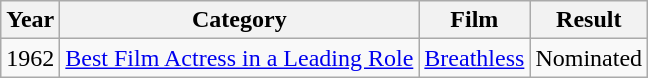<table class="wikitable">
<tr>
<th><strong>Year</strong></th>
<th>Category</th>
<th><strong>Film</strong></th>
<th><strong>Result</strong></th>
</tr>
<tr>
<td>1962</td>
<td><a href='#'>Best Film Actress in a Leading Role</a></td>
<td><a href='#'>Breathless</a></td>
<td>Nominated</td>
</tr>
</table>
